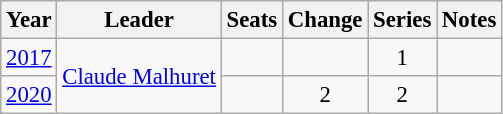<table class="wikitable" style="font-size:95%;text-align:center;">
<tr>
<th>Year</th>
<th>Leader</th>
<th>Seats</th>
<th>Change</th>
<th>Series</th>
<th>Notes</th>
</tr>
<tr>
<td><a href='#'>2017</a></td>
<td rowspan="2"><a href='#'>Claude Malhuret</a></td>
<td></td>
<td></td>
<td>1</td>
<td></td>
</tr>
<tr>
<td><a href='#'>2020</a></td>
<td></td>
<td>2</td>
<td>2</td>
<td></td>
</tr>
</table>
